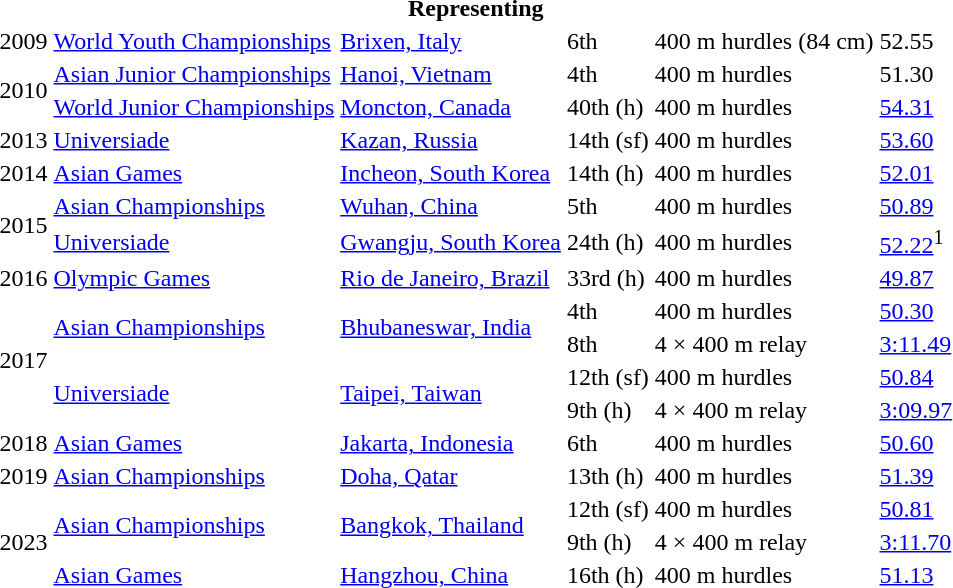<table>
<tr>
<th colspan="6">Representing </th>
</tr>
<tr>
<td>2009</td>
<td><a href='#'>World Youth Championships</a></td>
<td><a href='#'>Brixen, Italy</a></td>
<td>6th</td>
<td>400 m hurdles (84 cm)</td>
<td>52.55</td>
</tr>
<tr>
<td rowspan=2>2010</td>
<td><a href='#'>Asian Junior Championships</a></td>
<td><a href='#'>Hanoi, Vietnam</a></td>
<td>4th</td>
<td>400 m hurdles</td>
<td>51.30</td>
</tr>
<tr>
<td><a href='#'>World Junior Championships</a></td>
<td><a href='#'>Moncton, Canada</a></td>
<td>40th (h)</td>
<td>400 m hurdles</td>
<td><a href='#'>54.31</a></td>
</tr>
<tr>
<td>2013</td>
<td><a href='#'>Universiade</a></td>
<td><a href='#'>Kazan, Russia</a></td>
<td>14th (sf)</td>
<td>400 m hurdles</td>
<td><a href='#'>53.60</a></td>
</tr>
<tr>
<td>2014</td>
<td><a href='#'>Asian Games</a></td>
<td><a href='#'>Incheon, South Korea</a></td>
<td>14th (h)</td>
<td>400 m hurdles</td>
<td><a href='#'>52.01</a></td>
</tr>
<tr>
<td rowspan=2>2015</td>
<td><a href='#'>Asian Championships</a></td>
<td><a href='#'>Wuhan, China</a></td>
<td>5th</td>
<td>400 m hurdles</td>
<td><a href='#'>50.89</a></td>
</tr>
<tr>
<td><a href='#'>Universiade</a></td>
<td><a href='#'>Gwangju, South Korea</a></td>
<td>24th (h)</td>
<td>400 m hurdles</td>
<td><a href='#'>52.22</a><sup>1</sup></td>
</tr>
<tr>
<td>2016</td>
<td><a href='#'>Olympic Games</a></td>
<td><a href='#'>Rio de Janeiro, Brazil</a></td>
<td>33rd (h)</td>
<td>400 m hurdles</td>
<td><a href='#'>49.87</a></td>
</tr>
<tr>
<td rowspan=4>2017</td>
<td rowspan=2><a href='#'>Asian Championships</a></td>
<td rowspan=2><a href='#'>Bhubaneswar, India</a></td>
<td>4th</td>
<td>400 m hurdles</td>
<td><a href='#'>50.30</a></td>
</tr>
<tr>
<td>8th</td>
<td>4 × 400 m relay</td>
<td><a href='#'>3:11.49</a></td>
</tr>
<tr>
<td rowspan=2><a href='#'>Universiade</a></td>
<td rowspan=2><a href='#'>Taipei, Taiwan</a></td>
<td>12th (sf)</td>
<td>400 m hurdles</td>
<td><a href='#'>50.84</a></td>
</tr>
<tr>
<td>9th (h)</td>
<td>4 × 400 m relay</td>
<td><a href='#'>3:09.97</a></td>
</tr>
<tr>
<td>2018</td>
<td><a href='#'>Asian Games</a></td>
<td><a href='#'>Jakarta, Indonesia</a></td>
<td>6th</td>
<td>400 m hurdles</td>
<td><a href='#'>50.60</a></td>
</tr>
<tr>
<td>2019</td>
<td><a href='#'>Asian Championships</a></td>
<td><a href='#'>Doha, Qatar</a></td>
<td>13th (h)</td>
<td>400 m hurdles</td>
<td><a href='#'>51.39</a></td>
</tr>
<tr>
<td rowspan=3>2023</td>
<td rowspan=2><a href='#'>Asian Championships</a></td>
<td rowspan=2><a href='#'>Bangkok, Thailand</a></td>
<td>12th (sf)</td>
<td>400 m hurdles</td>
<td><a href='#'>50.81</a></td>
</tr>
<tr>
<td>9th (h)</td>
<td>4 × 400 m relay</td>
<td><a href='#'>3:11.70</a></td>
</tr>
<tr>
<td><a href='#'>Asian Games</a></td>
<td><a href='#'>Hangzhou, China</a></td>
<td>16th (h)</td>
<td>400 m hurdles</td>
<td><a href='#'>51.13</a></td>
</tr>
</table>
